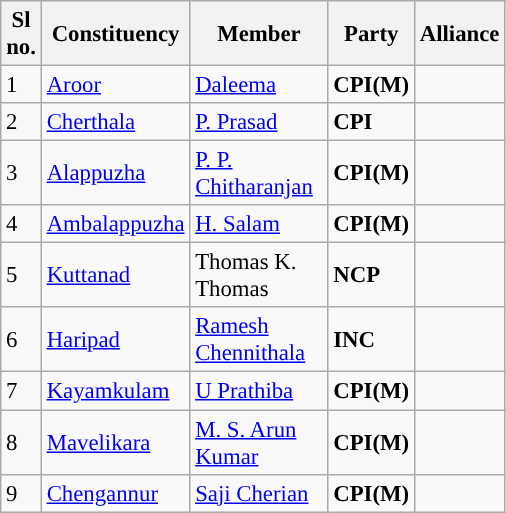<table class="wikitable sortable" style="font-size:95%;">
<tr>
<th width="20px">Sl no.</th>
<th width="75px">Constituency</th>
<th width="85px">Member</th>
<th width="35px">Party</th>
<th width="35px">Alliance</th>
</tr>
<tr>
<td>1</td>
<td><a href='#'>Aroor</a></td>
<td><a href='#'>Daleema</a></td>
<td style="background:"><strong>CPI(M)</strong></td>
<td></td>
</tr>
<tr>
<td>2</td>
<td><a href='#'>Cherthala</a></td>
<td><a href='#'>P. Prasad</a></td>
<td style="background:"><strong>CPI</strong></td>
<td></td>
</tr>
<tr>
<td>3</td>
<td><a href='#'>Alappuzha</a></td>
<td><a href='#'>P. P. Chitharanjan</a></td>
<td style="background:"><strong>CPI(M)</strong></td>
<td></td>
</tr>
<tr>
<td>4</td>
<td><a href='#'>Ambalappuzha</a></td>
<td><a href='#'>H. Salam</a></td>
<td style="background:"><strong>CPI(M)</strong></td>
<td></td>
</tr>
<tr>
<td>5</td>
<td><a href='#'>Kuttanad</a></td>
<td>Thomas K. Thomas</td>
<td style="background:"><strong>NCP</strong></td>
<td></td>
</tr>
<tr>
<td>6</td>
<td><a href='#'>Haripad</a></td>
<td><a href='#'>Ramesh Chennithala</a></td>
<td style="background-color:"><strong>INC</strong></td>
<td></td>
</tr>
<tr>
<td>7</td>
<td><a href='#'>Kayamkulam</a></td>
<td><a href='#'>U Prathiba</a></td>
<td style="background:"><strong>CPI(M)</strong></td>
<td></td>
</tr>
<tr>
<td>8</td>
<td><a href='#'>Mavelikara</a></td>
<td><a href='#'>M. S. Arun Kumar</a></td>
<td style="background:"><strong>CPI(M)</strong></td>
<td></td>
</tr>
<tr>
<td>9</td>
<td><a href='#'>Chengannur</a></td>
<td><a href='#'>Saji Cherian</a></td>
<td style="background:"><strong>CPI(M)</strong></td>
<td></td>
</tr>
</table>
